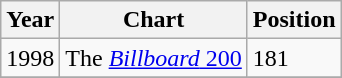<table class="wikitable">
<tr>
<th>Year</th>
<th>Chart</th>
<th>Position</th>
</tr>
<tr>
<td>1998</td>
<td>The <a href='#'><em>Billboard</em> 200</a></td>
<td>181</td>
</tr>
<tr>
</tr>
</table>
